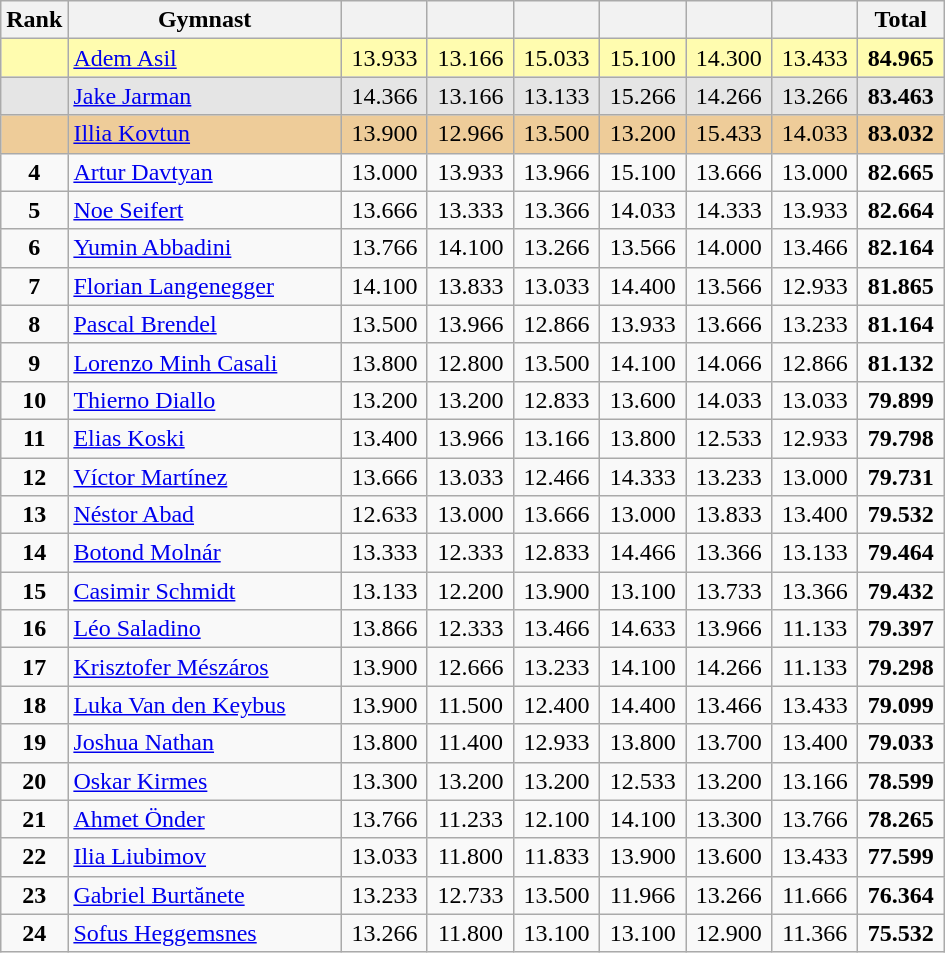<table class="wikitable sortable" style="text-align:center; font-size:100%">
<tr>
<th scope="col" style="width:15px;">Rank</th>
<th scope="col" style="width:175px;">Gymnast</th>
<th scope="col" style="width:50px;"></th>
<th scope="col" style="width:50px;"></th>
<th scope="col" style="width:50px;"></th>
<th scope="col" style="width:50px;"></th>
<th scope="col" style="width:50px;"></th>
<th scope="col" style="width:50px;"></th>
<th scope="col" style="width:50px;">Total</th>
</tr>
<tr style="background:#fffcaf;">
<td scope="row" style="text-align:center;"><strong></strong></td>
<td style="text-align:left;"> <a href='#'>Adem Asil</a></td>
<td>13.933</td>
<td>13.166</td>
<td>15.033</td>
<td>15.100</td>
<td>14.300</td>
<td>13.433</td>
<td><strong>84.965</strong></td>
</tr>
<tr style="background:#e5e5e5;">
<td scope="row" style="text-align:center;"><strong></strong></td>
<td style="text-align:left;"> <a href='#'>Jake Jarman</a></td>
<td>14.366</td>
<td>13.166</td>
<td>13.133</td>
<td>15.266</td>
<td>14.266</td>
<td>13.266</td>
<td><strong>83.463</strong></td>
</tr>
<tr style="background:#ec9;">
<td scope="row" style="text-align:center;"><strong></strong></td>
<td style="text-align:left;"> <a href='#'>Illia Kovtun</a></td>
<td>13.900</td>
<td>12.966</td>
<td>13.500</td>
<td>13.200</td>
<td>15.433</td>
<td>14.033</td>
<td><strong>83.032</strong></td>
</tr>
<tr>
<td scope="row" style="text-align:center;"><strong>4</strong></td>
<td style="text-align:left;"> <a href='#'>Artur Davtyan</a></td>
<td>13.000</td>
<td>13.933</td>
<td>13.966</td>
<td>15.100</td>
<td>13.666</td>
<td>13.000</td>
<td><strong>82.665</strong></td>
</tr>
<tr>
<td scope="row" style="text-align:center;"><strong>5</strong></td>
<td style="text-align:left;"> <a href='#'>Noe Seifert</a></td>
<td>13.666</td>
<td>13.333</td>
<td>13.366</td>
<td>14.033</td>
<td>14.333</td>
<td>13.933</td>
<td><strong>82.664</strong></td>
</tr>
<tr>
<td scope="row" style="text-align:center;"><strong>6</strong></td>
<td style="text-align:left;"> <a href='#'>Yumin Abbadini</a></td>
<td>13.766</td>
<td>14.100</td>
<td>13.266</td>
<td>13.566</td>
<td>14.000</td>
<td>13.466</td>
<td><strong>82.164</strong></td>
</tr>
<tr>
<td scope="row" style="text-align:center;"><strong>7</strong></td>
<td style="text-align:left;"> <a href='#'>Florian Langenegger</a></td>
<td>14.100</td>
<td>13.833</td>
<td>13.033</td>
<td>14.400</td>
<td>13.566</td>
<td>12.933</td>
<td><strong>81.865</strong></td>
</tr>
<tr>
<td scope="row" style="text-align:center;"><strong>8</strong></td>
<td style="text-align:left;"> <a href='#'>Pascal Brendel</a></td>
<td>13.500</td>
<td>13.966</td>
<td>12.866</td>
<td>13.933</td>
<td>13.666</td>
<td>13.233</td>
<td><strong>81.164</strong></td>
</tr>
<tr>
<td scope="row" style="text-align:center;"><strong>9</strong></td>
<td style="text-align:left;"> <a href='#'>Lorenzo Minh Casali</a></td>
<td>13.800</td>
<td>12.800</td>
<td>13.500</td>
<td>14.100</td>
<td>14.066</td>
<td>12.866</td>
<td><strong>81.132</strong></td>
</tr>
<tr>
<td scope="row" style="text-align:center;"><strong>10</strong></td>
<td style="text-align:left;"> <a href='#'>Thierno Diallo</a></td>
<td>13.200</td>
<td>13.200</td>
<td>12.833</td>
<td>13.600</td>
<td>14.033</td>
<td>13.033</td>
<td><strong>79.899</strong></td>
</tr>
<tr>
<td scope="row" style="text-align:center;"><strong>11</strong></td>
<td style="text-align:left;"> <a href='#'>Elias Koski</a></td>
<td>13.400</td>
<td>13.966</td>
<td>13.166</td>
<td>13.800</td>
<td>12.533</td>
<td>12.933</td>
<td><strong>79.798</strong></td>
</tr>
<tr>
<td scope="row" style="text-align:center;"><strong>12</strong></td>
<td style="text-align:left;"> <a href='#'>Víctor Martínez</a></td>
<td>13.666</td>
<td>13.033</td>
<td>12.466</td>
<td>14.333</td>
<td>13.233</td>
<td>13.000</td>
<td><strong>79.731</strong></td>
</tr>
<tr>
<td scope="row" style="text-align:center;"><strong>13</strong></td>
<td style="text-align:left;"> <a href='#'>Néstor Abad</a></td>
<td>12.633</td>
<td>13.000</td>
<td>13.666</td>
<td>13.000</td>
<td>13.833</td>
<td>13.400</td>
<td><strong>79.532</strong></td>
</tr>
<tr>
<td scope="row" style="text-align:center;"><strong>14</strong></td>
<td style="text-align:left;"> <a href='#'>Botond Molnár</a></td>
<td>13.333</td>
<td>12.333</td>
<td>12.833</td>
<td>14.466</td>
<td>13.366</td>
<td>13.133</td>
<td><strong>79.464</strong></td>
</tr>
<tr>
<td scope="row" style="text-align:center;"><strong>15</strong></td>
<td style="text-align:left;"> <a href='#'>Casimir Schmidt</a></td>
<td>13.133</td>
<td>12.200</td>
<td>13.900</td>
<td>13.100</td>
<td>13.733</td>
<td>13.366</td>
<td><strong>79.432</strong></td>
</tr>
<tr>
<td scope="row" style="text-align:center;"><strong>16</strong></td>
<td style="text-align:left;"> <a href='#'>Léo Saladino</a></td>
<td>13.866</td>
<td>12.333</td>
<td>13.466</td>
<td>14.633</td>
<td>13.966</td>
<td>11.133</td>
<td><strong>79.397</strong></td>
</tr>
<tr>
<td scope="row" style="text-align:center;"><strong>17</strong></td>
<td style="text-align:left;"> <a href='#'>Krisztofer Mészáros</a></td>
<td>13.900</td>
<td>12.666</td>
<td>13.233</td>
<td>14.100</td>
<td>14.266</td>
<td>11.133</td>
<td><strong>79.298</strong></td>
</tr>
<tr>
<td scope="row" style="text-align:center;"><strong>18</strong></td>
<td style="text-align:left;"> <a href='#'>Luka Van den Keybus</a></td>
<td>13.900</td>
<td>11.500</td>
<td>12.400</td>
<td>14.400</td>
<td>13.466</td>
<td>13.433</td>
<td><strong>79.099</strong></td>
</tr>
<tr>
<td scope="row" style="text-align:center;"><strong>19</strong></td>
<td style="text-align:left;"> <a href='#'>Joshua Nathan</a></td>
<td>13.800</td>
<td>11.400</td>
<td>12.933</td>
<td>13.800</td>
<td>13.700</td>
<td>13.400</td>
<td><strong>79.033</strong></td>
</tr>
<tr>
<td scope="row" style="text-align:center;"><strong>20</strong></td>
<td style="text-align:left;"> <a href='#'>Oskar Kirmes</a></td>
<td>13.300</td>
<td>13.200</td>
<td>13.200</td>
<td>12.533</td>
<td>13.200</td>
<td>13.166</td>
<td><strong>78.599</strong></td>
</tr>
<tr>
<td scope="row" style="text-align:center;"><strong>21</strong></td>
<td style="text-align:left;"> <a href='#'>Ahmet Önder</a></td>
<td>13.766</td>
<td>11.233</td>
<td>12.100</td>
<td>14.100</td>
<td>13.300</td>
<td>13.766</td>
<td><strong>78.265</strong></td>
</tr>
<tr>
<td scope="row" style="text-align:center;"><strong>22</strong></td>
<td style="text-align:left;"> <a href='#'>Ilia Liubimov</a></td>
<td>13.033</td>
<td>11.800</td>
<td>11.833</td>
<td>13.900</td>
<td>13.600</td>
<td>13.433</td>
<td><strong>77.599</strong></td>
</tr>
<tr>
<td scope="row" style="text-align:center;"><strong>23</strong></td>
<td style="text-align:left;"> <a href='#'>Gabriel Burtănete</a></td>
<td>13.233</td>
<td>12.733</td>
<td>13.500</td>
<td>11.966</td>
<td>13.266</td>
<td>11.666</td>
<td><strong>76.364</strong></td>
</tr>
<tr>
<td scope="row" style="text-align:center;"><strong>24</strong></td>
<td style="text-align:left;"> <a href='#'>Sofus Heggemsnes</a></td>
<td>13.266</td>
<td>11.800</td>
<td>13.100</td>
<td>13.100</td>
<td>12.900</td>
<td>11.366</td>
<td><strong>75.532</strong></td>
</tr>
</table>
